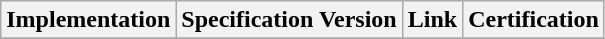<table class="wikitable sortable">
<tr>
<th>Implementation</th>
<th>Specification Version</th>
<th>Link</th>
<th>Certification</th>
</tr>
<tr>
</tr>
</table>
